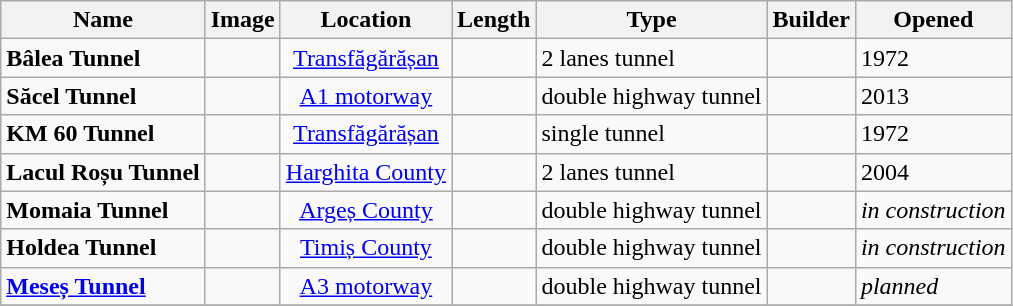<table class="wikitable sortable">
<tr>
<th>Name</th>
<th>Image</th>
<th>Location</th>
<th>Length</th>
<th>Type</th>
<th>Builder</th>
<th>Opened</th>
</tr>
<tr>
<td><strong>Bâlea Tunnel</strong></td>
<td></td>
<td align="center"><a href='#'>Transfăgărășan</a></td>
<td align="center"></td>
<td>2 lanes tunnel</td>
<td></td>
<td>1972</td>
</tr>
<tr>
<td><strong>Săcel Tunnel</strong></td>
<td></td>
<td align="center"><a href='#'>A1 motorway</a></td>
<td align="center"></td>
<td>double highway tunnel</td>
<td></td>
<td>2013</td>
</tr>
<tr>
<td><strong>KM 60 Tunnel</strong></td>
<td></td>
<td align="center"><a href='#'>Transfăgărășan</a></td>
<td align="center"></td>
<td>single tunnel</td>
<td></td>
<td>1972</td>
</tr>
<tr>
<td><strong>Lacul Roșu Tunnel</strong></td>
<td></td>
<td align="center"><a href='#'>Harghita County</a></td>
<td></td>
<td>2 lanes tunnel</td>
<td></td>
<td>2004</td>
</tr>
<tr>
<td><strong>Momaia Tunnel</strong></td>
<td></td>
<td align="center"><a href='#'>Argeș County</a></td>
<td></td>
<td>double highway tunnel</td>
<td></td>
<td><em>in construction</em></td>
</tr>
<tr>
<td><strong>Holdea Tunnel</strong></td>
<td></td>
<td align="center"><a href='#'>Timiș County</a></td>
<td></td>
<td>double highway tunnel</td>
<td></td>
<td><em>in construction</em></td>
</tr>
<tr>
<td><strong><a href='#'>Meseș Tunnel</a></strong></td>
<td></td>
<td align="center"><a href='#'>A3 motorway</a></td>
<td></td>
<td>double highway tunnel</td>
<td></td>
<td><em>planned</em></td>
</tr>
<tr>
</tr>
</table>
